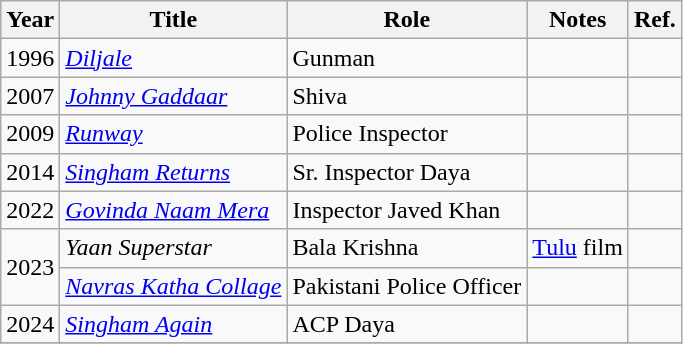<table class="wikitable sortable">
<tr>
<th style="background:;">Year</th>
<th style="background:;">Title</th>
<th style="background:;">Role</th>
<th style="background:;" class="unsortable">Notes</th>
<th style="background:;" class="unsortable">Ref.</th>
</tr>
<tr>
<td>1996</td>
<td><em><a href='#'>Diljale</a></em></td>
<td>Gunman</td>
<td></td>
<td></td>
</tr>
<tr>
<td>2007</td>
<td><em><a href='#'>Johnny Gaddaar</a></em></td>
<td>Shiva</td>
<td></td>
<td></td>
</tr>
<tr>
<td>2009</td>
<td><em><a href='#'>Runway</a></em></td>
<td>Police Inspector</td>
<td></td>
<td></td>
</tr>
<tr>
<td>2014</td>
<td><em><a href='#'>Singham Returns</a></em></td>
<td>Sr. Inspector Daya</td>
<td></td>
<td></td>
</tr>
<tr>
<td>2022</td>
<td><em><a href='#'>Govinda Naam Mera</a></em></td>
<td>Inspector Javed Khan</td>
<td></td>
<td></td>
</tr>
<tr>
<td rowspan="2">2023</td>
<td><em>Yaan Superstar</em></td>
<td>Bala Krishna</td>
<td><a href='#'>Tulu</a> film</td>
<td></td>
</tr>
<tr>
<td><a href='#'><em>Navras Katha Collage</em></a></td>
<td>Pakistani Police Officer</td>
<td></td>
<td></td>
</tr>
<tr>
<td>2024</td>
<td><a href='#'><em>Singham Again</em></a></td>
<td>ACP Daya</td>
<td></td>
<td></td>
</tr>
<tr>
</tr>
</table>
